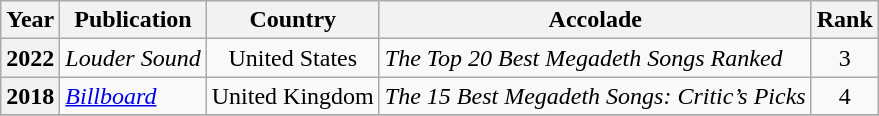<table class="wikitable plainrowheaders" style="text-align:left;">
<tr>
<th scope="col">Year</th>
<th scope="col">Publication</th>
<th scope="col">Country</th>
<th scope="col">Accolade</th>
<th scope="col">Rank</th>
</tr>
<tr>
<th scope="row">2022</th>
<td><em>Louder Sound</em></td>
<td style="text-align:center;">United States</td>
<td><em>The Top 20 Best Megadeth Songs Ranked</em></td>
<td style="text-align:center;">3</td>
</tr>
<tr>
<th scope="row">2018</th>
<td><em><a href='#'>Billboard</a></em></td>
<td style="text-align:center;">United Kingdom</td>
<td><em>The 15 Best Megadeth Songs: Critic’s Picks</em></td>
<td style="text-align:center;">4</td>
</tr>
<tr>
</tr>
</table>
